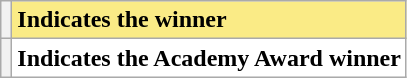<table class="wikitable">
<tr>
<th scope="row" style="text-align:center" style="background:#FAEB86;"></th>
<td style="background:#FAEB86;"><strong>Indicates the winner</strong></td>
</tr>
<tr>
<th scope="row" style="text-align:center" style="background:#FFFFFF;"></th>
<td style="background:#FFFFFF;"><strong>Indicates the Academy Award winner</strong></td>
</tr>
</table>
